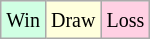<table class="wikitable">
<tr>
<td style="background-color: #d0ffe3;"><small>Win</small></td>
<td style="background-color: #ffffdd;"><small>Draw</small></td>
<td style="background-color: #ffd0e3;"><small>Loss</small></td>
</tr>
</table>
